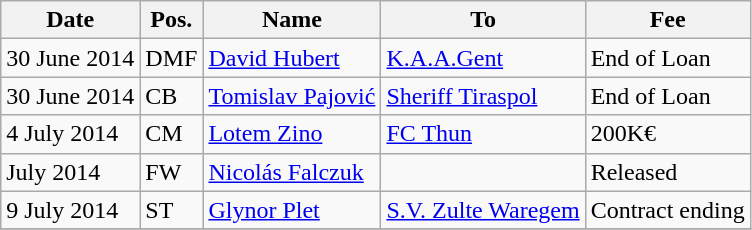<table class="wikitable">
<tr>
<th>Date</th>
<th>Pos.</th>
<th>Name</th>
<th>To</th>
<th>Fee</th>
</tr>
<tr>
<td>30 June 2014</td>
<td>DMF</td>
<td> <a href='#'>David Hubert</a></td>
<td> <a href='#'>K.A.A.Gent</a></td>
<td>End of Loan</td>
</tr>
<tr>
<td>30 June 2014</td>
<td>CB</td>
<td> <a href='#'>Tomislav Pajović</a></td>
<td> <a href='#'>Sheriff Tiraspol</a></td>
<td>End of Loan</td>
</tr>
<tr>
<td>4 July 2014</td>
<td>CM</td>
<td> <a href='#'>Lotem Zino</a></td>
<td> <a href='#'>FC Thun</a></td>
<td>200K€</td>
</tr>
<tr>
<td>July 2014</td>
<td>FW</td>
<td> <a href='#'>Nicolás Falczuk</a></td>
<td></td>
<td>Released</td>
</tr>
<tr>
<td>9 July 2014</td>
<td>ST</td>
<td> <a href='#'>Glynor Plet</a></td>
<td> <a href='#'>S.V. Zulte Waregem</a></td>
<td>Contract ending</td>
</tr>
<tr>
</tr>
</table>
